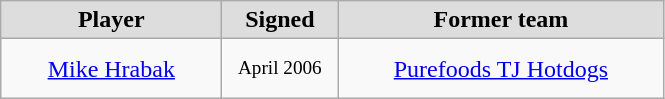<table class="wikitable" style="text-align: center">
<tr align="center" bgcolor="#dddddd">
<td style="width:140px"><strong>Player</strong></td>
<td style="width:70px"><strong>Signed</strong></td>
<td style="width:210px"><strong>Former team</strong></td>
</tr>
<tr style="height:40px">
<td><a href='#'>Mike Hrabak</a></td>
<td style="font-size: 80%">April 2006</td>
<td><a href='#'>Purefoods TJ Hotdogs</a></td>
</tr>
</table>
